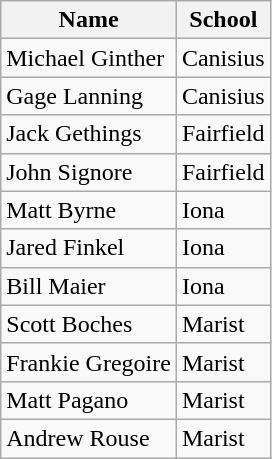<table class=wikitable>
<tr>
<th>Name</th>
<th>School</th>
</tr>
<tr>
<td>Michael Ginther</td>
<td>Canisius</td>
</tr>
<tr>
<td>Gage Lanning</td>
<td>Canisius</td>
</tr>
<tr>
<td>Jack Gethings</td>
<td>Fairfield</td>
</tr>
<tr>
<td>John Signore</td>
<td>Fairfield</td>
</tr>
<tr>
<td>Matt Byrne</td>
<td>Iona</td>
</tr>
<tr>
<td>Jared Finkel</td>
<td>Iona</td>
</tr>
<tr>
<td>Bill Maier</td>
<td>Iona</td>
</tr>
<tr>
<td>Scott Boches</td>
<td>Marist</td>
</tr>
<tr>
<td>Frankie Gregoire</td>
<td>Marist</td>
</tr>
<tr>
<td>Matt Pagano</td>
<td>Marist</td>
</tr>
<tr>
<td>Andrew Rouse</td>
<td>Marist</td>
</tr>
</table>
